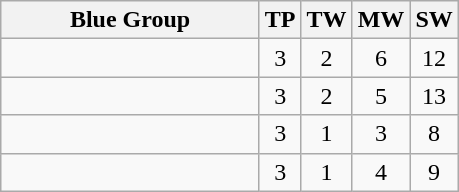<table class="wikitable" style="text-align: center;">
<tr>
<th style="width:165px;">Blue Group</th>
<th width="20">TP</th>
<th width="20">TW</th>
<th width="20">MW</th>
<th width="20">SW</th>
</tr>
<tr>
<td style="text-align:left;"></td>
<td>3</td>
<td>2</td>
<td>6</td>
<td>12</td>
</tr>
<tr>
<td style="text-align:left;"></td>
<td>3</td>
<td>2</td>
<td>5</td>
<td>13</td>
</tr>
<tr>
<td style="text-align:left;"></td>
<td>3</td>
<td>1</td>
<td>3</td>
<td>8</td>
</tr>
<tr>
<td style="text-align:left;"></td>
<td>3</td>
<td>1</td>
<td>4</td>
<td>9</td>
</tr>
</table>
